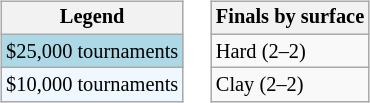<table>
<tr valign=top>
<td><br><table class=wikitable style="font-size:85%">
<tr>
<th>Legend</th>
</tr>
<tr style="background:lightblue;">
<td>$25,000 tournaments</td>
</tr>
<tr style="background:#f0f8ff;">
<td>$10,000 tournaments</td>
</tr>
</table>
</td>
<td><br><table class=wikitable style="font-size:85%">
<tr>
<th>Finals by surface</th>
</tr>
<tr>
<td>Hard (2–2)</td>
</tr>
<tr>
<td>Clay (2–2)</td>
</tr>
</table>
</td>
</tr>
</table>
